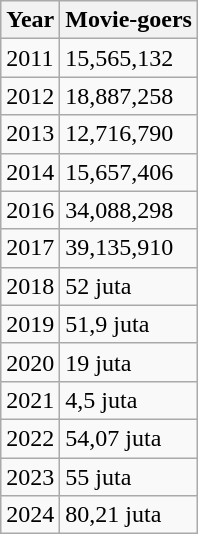<table class="wikitable">
<tr>
<th>Year</th>
<th>Movie-goers</th>
</tr>
<tr>
<td>2011</td>
<td>15,565,132</td>
</tr>
<tr>
<td>2012</td>
<td>18,887,258</td>
</tr>
<tr>
<td>2013</td>
<td>12,716,790</td>
</tr>
<tr>
<td>2014</td>
<td>15,657,406</td>
</tr>
<tr>
<td>2016</td>
<td>34,088,298</td>
</tr>
<tr>
<td>2017</td>
<td>39,135,910</td>
</tr>
<tr>
<td>2018</td>
<td>52 juta</td>
</tr>
<tr>
<td>2019</td>
<td>51,9 juta</td>
</tr>
<tr>
<td>2020</td>
<td>19 juta</td>
</tr>
<tr>
<td>2021</td>
<td>4,5 juta</td>
</tr>
<tr>
<td>2022</td>
<td>54,07 juta</td>
</tr>
<tr>
<td>2023</td>
<td>55 juta</td>
</tr>
<tr>
<td>2024</td>
<td>80,21 juta</td>
</tr>
</table>
